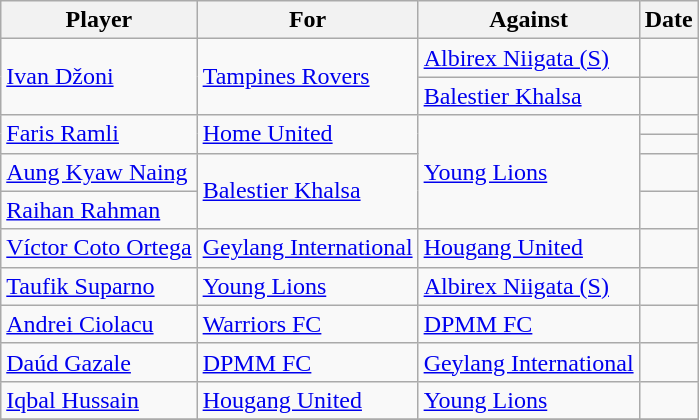<table class="wikitable">
<tr>
<th>Player</th>
<th>For</th>
<th>Against</th>
<th>Date</th>
</tr>
<tr>
<td rowspan=2> <a href='#'>Ivan Džoni</a></td>
<td rowspan=2><a href='#'>Tampines Rovers</a></td>
<td> <a href='#'>Albirex Niigata (S)</a></td>
<td></td>
</tr>
<tr>
<td><a href='#'>Balestier Khalsa</a></td>
<td></td>
</tr>
<tr>
<td rowspan=2><a href='#'>Faris Ramli</a></td>
<td rowspan=2><a href='#'>Home United</a></td>
<td rowspan=4> <a href='#'>Young Lions</a></td>
<td></td>
</tr>
<tr>
<td></td>
</tr>
<tr>
<td> <a href='#'>Aung Kyaw Naing</a></td>
<td rowspan=2><a href='#'>Balestier Khalsa</a></td>
<td></td>
</tr>
<tr>
<td><a href='#'>Raihan Rahman</a></td>
<td></td>
</tr>
<tr>
<td> <a href='#'>Víctor Coto Ortega</a></td>
<td><a href='#'>Geylang International</a></td>
<td><a href='#'>Hougang United</a></td>
<td></td>
</tr>
<tr>
<td><a href='#'>Taufik Suparno</a></td>
<td> <a href='#'>Young Lions</a></td>
<td> <a href='#'>Albirex Niigata (S)</a></td>
<td></td>
</tr>
<tr>
<td> <a href='#'>Andrei Ciolacu</a></td>
<td><a href='#'>Warriors FC</a></td>
<td> <a href='#'>DPMM FC</a></td>
<td></td>
</tr>
<tr>
<td> <a href='#'>Daúd Gazale</a></td>
<td> <a href='#'>DPMM FC</a></td>
<td><a href='#'>Geylang International</a></td>
<td></td>
</tr>
<tr>
<td><a href='#'>Iqbal Hussain</a></td>
<td><a href='#'>Hougang United</a></td>
<td> <a href='#'>Young Lions</a></td>
<td></td>
</tr>
<tr>
</tr>
</table>
